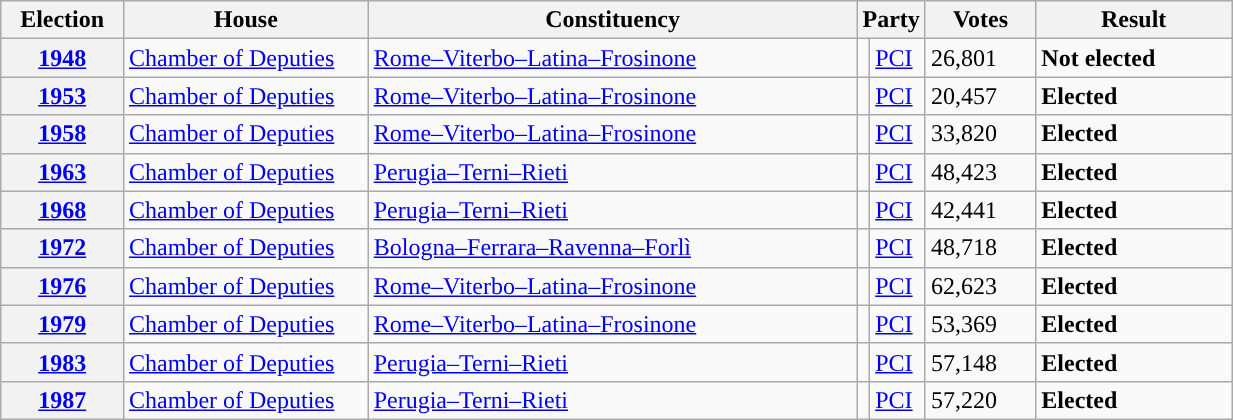<table class=wikitable style="width:65%; border:1px #AAAAFF solid">
<tr>
<th width=10%>Election</th>
<th width=20%>House</th>
<th width=40%>Constituency</th>
<th width=5% colspan="2">Party</th>
<th width=9%>Votes</th>
<th width=22%>Result</th>
</tr>
<tr>
<th><a href='#'>1948</a></th>
<td><a href='#'>Chamber of Deputies</a></td>
<td><a href='#'>Rome–Viterbo–Latina–Frosinone</a></td>
<td></td>
<td><a href='#'>PCI</a></td>
<td>26,801</td>
<td> <strong>Not elected</strong></td>
</tr>
<tr>
<th><a href='#'>1953</a></th>
<td><a href='#'>Chamber of Deputies</a></td>
<td><a href='#'>Rome–Viterbo–Latina–Frosinone</a></td>
<td></td>
<td><a href='#'>PCI</a></td>
<td>20,457</td>
<td> <strong>Elected</strong></td>
</tr>
<tr>
<th><a href='#'>1958</a></th>
<td><a href='#'>Chamber of Deputies</a></td>
<td><a href='#'>Rome–Viterbo–Latina–Frosinone</a></td>
<td></td>
<td><a href='#'>PCI</a></td>
<td>33,820</td>
<td> <strong>Elected</strong></td>
</tr>
<tr>
<th><a href='#'>1963</a></th>
<td><a href='#'>Chamber of Deputies</a></td>
<td><a href='#'>Perugia–Terni–Rieti</a></td>
<td></td>
<td><a href='#'>PCI</a></td>
<td>48,423</td>
<td> <strong>Elected</strong></td>
</tr>
<tr>
<th><a href='#'>1968</a></th>
<td><a href='#'>Chamber of Deputies</a></td>
<td><a href='#'>Perugia–Terni–Rieti</a></td>
<td></td>
<td><a href='#'>PCI</a></td>
<td>42,441</td>
<td> <strong>Elected</strong></td>
</tr>
<tr>
<th><a href='#'>1972</a></th>
<td><a href='#'>Chamber of Deputies</a></td>
<td><a href='#'>Bologna–Ferrara–Ravenna–Forlì</a></td>
<td></td>
<td><a href='#'>PCI</a></td>
<td>48,718</td>
<td> <strong>Elected</strong></td>
</tr>
<tr>
<th><a href='#'>1976</a></th>
<td><a href='#'>Chamber of Deputies</a></td>
<td><a href='#'>Rome–Viterbo–Latina–Frosinone</a></td>
<td></td>
<td><a href='#'>PCI</a></td>
<td>62,623</td>
<td> <strong>Elected</strong></td>
</tr>
<tr>
<th><a href='#'>1979</a></th>
<td><a href='#'>Chamber of Deputies</a></td>
<td><a href='#'>Rome–Viterbo–Latina–Frosinone</a></td>
<td></td>
<td><a href='#'>PCI</a></td>
<td>53,369</td>
<td> <strong>Elected</strong></td>
</tr>
<tr>
<th><a href='#'>1983</a></th>
<td><a href='#'>Chamber of Deputies</a></td>
<td><a href='#'>Perugia–Terni–Rieti</a></td>
<td></td>
<td><a href='#'>PCI</a></td>
<td>57,148</td>
<td> <strong>Elected</strong></td>
</tr>
<tr>
<th><a href='#'>1987</a></th>
<td><a href='#'>Chamber of Deputies</a></td>
<td><a href='#'>Perugia–Terni–Rieti</a></td>
<td></td>
<td><a href='#'>PCI</a></td>
<td>57,220</td>
<td> <strong>Elected</strong></td>
</tr>
</table>
